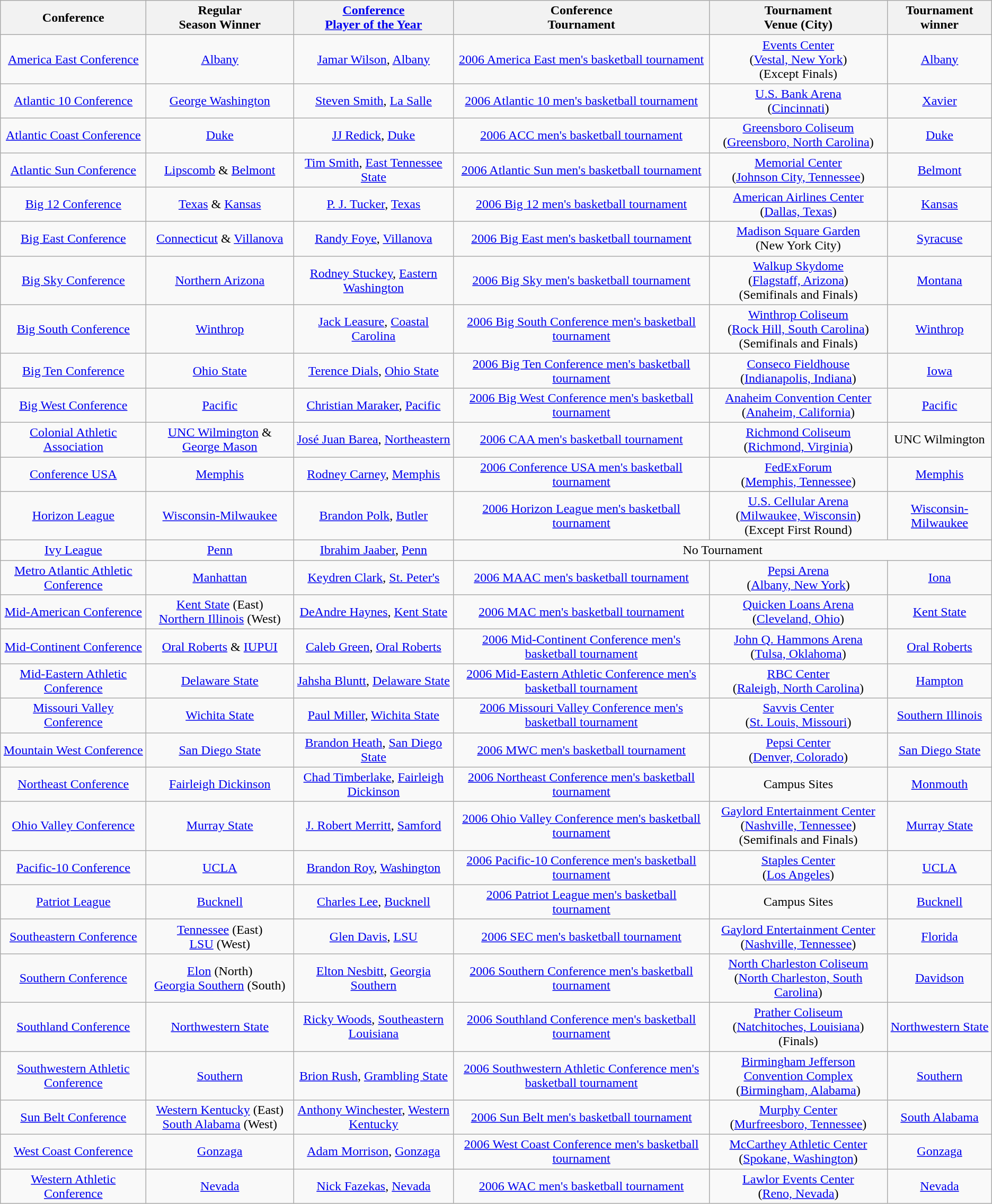<table class="wikitable" style="text-align:center;">
<tr>
<th>Conference</th>
<th>Regular<br>Season Winner</th>
<th><a href='#'>Conference<br>Player of the Year</a></th>
<th>Conference<br>Tournament</th>
<th>Tournament<br>Venue (City)</th>
<th>Tournament<br>winner</th>
</tr>
<tr>
<td><a href='#'>America East Conference</a></td>
<td><a href='#'>Albany</a></td>
<td><a href='#'>Jamar Wilson</a>, <a href='#'>Albany</a></td>
<td><a href='#'>2006 America East men's basketball tournament</a></td>
<td><a href='#'>Events Center</a><br>(<a href='#'>Vestal, New York</a>)<br>(Except Finals)</td>
<td><a href='#'>Albany</a></td>
</tr>
<tr>
<td><a href='#'>Atlantic 10 Conference</a></td>
<td><a href='#'>George Washington</a></td>
<td><a href='#'>Steven Smith</a>, <a href='#'>La Salle</a></td>
<td><a href='#'>2006 Atlantic 10 men's basketball tournament</a></td>
<td><a href='#'>U.S. Bank Arena</a><br>(<a href='#'>Cincinnati</a>)</td>
<td><a href='#'>Xavier</a></td>
</tr>
<tr>
<td><a href='#'>Atlantic Coast Conference</a></td>
<td><a href='#'>Duke</a></td>
<td><a href='#'>JJ Redick</a>, <a href='#'>Duke</a></td>
<td><a href='#'>2006 ACC men's basketball tournament</a></td>
<td><a href='#'>Greensboro Coliseum</a><br>(<a href='#'>Greensboro, North Carolina</a>)</td>
<td><a href='#'>Duke</a></td>
</tr>
<tr>
<td><a href='#'>Atlantic Sun Conference</a></td>
<td><a href='#'>Lipscomb</a> & <a href='#'>Belmont</a></td>
<td><a href='#'>Tim Smith</a>, <a href='#'>East Tennessee State</a></td>
<td><a href='#'>2006 Atlantic Sun men's basketball tournament</a></td>
<td><a href='#'>Memorial Center</a><br>(<a href='#'>Johnson City, Tennessee</a>)</td>
<td><a href='#'>Belmont</a></td>
</tr>
<tr>
<td><a href='#'>Big 12 Conference</a></td>
<td><a href='#'>Texas</a> & <a href='#'>Kansas</a></td>
<td><a href='#'>P. J. Tucker</a>, <a href='#'>Texas</a></td>
<td><a href='#'>2006 Big 12 men's basketball tournament</a></td>
<td><a href='#'>American Airlines Center</a><br>(<a href='#'>Dallas, Texas</a>)</td>
<td><a href='#'>Kansas</a></td>
</tr>
<tr>
<td><a href='#'>Big East Conference</a></td>
<td><a href='#'>Connecticut</a> & <a href='#'>Villanova</a></td>
<td><a href='#'>Randy Foye</a>, <a href='#'>Villanova</a></td>
<td><a href='#'>2006 Big East men's basketball tournament</a></td>
<td><a href='#'>Madison Square Garden</a><br>(New York City)</td>
<td><a href='#'>Syracuse</a></td>
</tr>
<tr>
<td><a href='#'>Big Sky Conference</a></td>
<td><a href='#'>Northern Arizona</a></td>
<td><a href='#'>Rodney Stuckey</a>, <a href='#'>Eastern Washington</a></td>
<td><a href='#'>2006 Big Sky men's basketball tournament</a></td>
<td><a href='#'>Walkup Skydome</a><br>(<a href='#'>Flagstaff, Arizona</a>)<br>(Semifinals and Finals)</td>
<td><a href='#'>Montana</a></td>
</tr>
<tr>
<td><a href='#'>Big South Conference</a></td>
<td><a href='#'>Winthrop</a></td>
<td><a href='#'>Jack Leasure</a>, <a href='#'>Coastal Carolina</a></td>
<td><a href='#'>2006 Big South Conference men's basketball tournament</a></td>
<td><a href='#'>Winthrop Coliseum</a><br>(<a href='#'>Rock Hill, South Carolina</a>)<br>(Semifinals and Finals)</td>
<td><a href='#'>Winthrop</a></td>
</tr>
<tr>
<td><a href='#'>Big Ten Conference</a></td>
<td><a href='#'>Ohio State</a></td>
<td><a href='#'>Terence Dials</a>, <a href='#'>Ohio State</a></td>
<td><a href='#'>2006 Big Ten Conference men's basketball tournament</a></td>
<td><a href='#'>Conseco Fieldhouse</a><br>(<a href='#'>Indianapolis, Indiana</a>)</td>
<td><a href='#'>Iowa</a></td>
</tr>
<tr>
<td><a href='#'>Big West Conference</a></td>
<td><a href='#'>Pacific</a></td>
<td><a href='#'>Christian Maraker</a>, <a href='#'>Pacific</a></td>
<td><a href='#'>2006 Big West Conference men's basketball tournament</a></td>
<td><a href='#'>Anaheim Convention Center</a><br>(<a href='#'>Anaheim, California</a>)</td>
<td><a href='#'>Pacific</a></td>
</tr>
<tr>
<td><a href='#'>Colonial Athletic Association</a></td>
<td><a href='#'>UNC Wilmington</a> & <a href='#'>George Mason</a></td>
<td><a href='#'>José Juan Barea</a>, <a href='#'>Northeastern</a></td>
<td><a href='#'>2006 CAA men's basketball tournament</a></td>
<td><a href='#'>Richmond Coliseum</a><br>(<a href='#'>Richmond, Virginia</a>)</td>
<td>UNC Wilmington</td>
</tr>
<tr>
<td><a href='#'>Conference USA</a></td>
<td><a href='#'>Memphis</a></td>
<td><a href='#'>Rodney Carney</a>, <a href='#'>Memphis</a></td>
<td><a href='#'>2006 Conference USA men's basketball tournament</a></td>
<td><a href='#'>FedExForum</a><br>(<a href='#'>Memphis, Tennessee</a>)</td>
<td><a href='#'>Memphis</a></td>
</tr>
<tr>
<td><a href='#'>Horizon League</a></td>
<td><a href='#'>Wisconsin-Milwaukee</a></td>
<td><a href='#'>Brandon Polk</a>, <a href='#'>Butler</a></td>
<td><a href='#'>2006 Horizon League men's basketball tournament</a></td>
<td><a href='#'>U.S. Cellular Arena</a><br>(<a href='#'>Milwaukee, Wisconsin</a>)<br>(Except First Round)</td>
<td><a href='#'>Wisconsin-Milwaukee</a></td>
</tr>
<tr>
<td><a href='#'>Ivy League</a></td>
<td><a href='#'>Penn</a></td>
<td><a href='#'>Ibrahim Jaaber</a>, <a href='#'>Penn</a></td>
<td colspan=3>No Tournament</td>
</tr>
<tr>
<td><a href='#'>Metro Atlantic Athletic Conference</a></td>
<td><a href='#'>Manhattan</a></td>
<td><a href='#'>Keydren Clark</a>, <a href='#'>St. Peter's</a></td>
<td><a href='#'>2006 MAAC men's basketball tournament</a></td>
<td><a href='#'>Pepsi Arena</a><br>(<a href='#'>Albany, New York</a>)</td>
<td><a href='#'>Iona</a></td>
</tr>
<tr>
<td><a href='#'>Mid-American Conference</a></td>
<td><a href='#'>Kent State</a> (East)<br><a href='#'>Northern Illinois</a> (West)</td>
<td><a href='#'>DeAndre Haynes</a>, <a href='#'>Kent State</a></td>
<td><a href='#'>2006 MAC men's basketball tournament</a></td>
<td><a href='#'>Quicken Loans Arena</a><br>(<a href='#'>Cleveland, Ohio</a>)</td>
<td><a href='#'>Kent State</a></td>
</tr>
<tr>
<td><a href='#'>Mid-Continent Conference</a></td>
<td><a href='#'>Oral Roberts</a> & <a href='#'>IUPUI</a></td>
<td><a href='#'>Caleb Green</a>, <a href='#'>Oral Roberts</a></td>
<td><a href='#'>2006 Mid-Continent Conference men's basketball tournament</a></td>
<td><a href='#'>John Q. Hammons Arena</a><br>(<a href='#'>Tulsa, Oklahoma</a>)</td>
<td><a href='#'>Oral Roberts</a></td>
</tr>
<tr>
<td><a href='#'>Mid-Eastern Athletic Conference</a></td>
<td><a href='#'>Delaware State</a></td>
<td><a href='#'>Jahsha Bluntt</a>, <a href='#'>Delaware State</a></td>
<td><a href='#'>2006 Mid-Eastern Athletic Conference men's basketball tournament</a></td>
<td><a href='#'>RBC Center</a><br>(<a href='#'>Raleigh, North Carolina</a>)</td>
<td><a href='#'>Hampton</a></td>
</tr>
<tr>
<td><a href='#'>Missouri Valley Conference</a></td>
<td><a href='#'>Wichita State</a></td>
<td><a href='#'>Paul Miller</a>, <a href='#'>Wichita State</a></td>
<td><a href='#'>2006 Missouri Valley Conference men's basketball tournament</a></td>
<td><a href='#'>Savvis Center</a><br>(<a href='#'>St. Louis, Missouri</a>)</td>
<td><a href='#'>Southern Illinois</a></td>
</tr>
<tr>
<td><a href='#'>Mountain West Conference</a></td>
<td><a href='#'>San Diego State</a></td>
<td><a href='#'>Brandon Heath</a>, <a href='#'>San Diego State</a></td>
<td><a href='#'>2006 MWC men's basketball tournament</a></td>
<td><a href='#'>Pepsi Center</a><br>(<a href='#'>Denver, Colorado</a>)</td>
<td><a href='#'>San Diego State</a></td>
</tr>
<tr>
<td><a href='#'>Northeast Conference</a></td>
<td><a href='#'>Fairleigh Dickinson</a></td>
<td><a href='#'>Chad Timberlake</a>, <a href='#'>Fairleigh Dickinson</a></td>
<td><a href='#'>2006 Northeast Conference men's basketball tournament</a></td>
<td>Campus Sites</td>
<td><a href='#'>Monmouth</a></td>
</tr>
<tr>
<td><a href='#'>Ohio Valley Conference</a></td>
<td><a href='#'>Murray State</a></td>
<td><a href='#'>J. Robert Merritt</a>, <a href='#'>Samford</a></td>
<td><a href='#'>2006 Ohio Valley Conference men's basketball tournament</a></td>
<td><a href='#'>Gaylord Entertainment Center</a><br>(<a href='#'>Nashville, Tennessee</a>)<br>(Semifinals and Finals)</td>
<td><a href='#'>Murray State</a></td>
</tr>
<tr>
<td><a href='#'>Pacific-10 Conference</a></td>
<td><a href='#'>UCLA</a></td>
<td><a href='#'>Brandon Roy</a>, <a href='#'>Washington</a></td>
<td><a href='#'>2006 Pacific-10 Conference men's basketball tournament</a></td>
<td><a href='#'>Staples Center</a><br>(<a href='#'>Los Angeles</a>)</td>
<td><a href='#'>UCLA</a></td>
</tr>
<tr>
<td><a href='#'>Patriot League</a></td>
<td><a href='#'>Bucknell</a></td>
<td><a href='#'>Charles Lee</a>, <a href='#'>Bucknell</a></td>
<td><a href='#'>2006 Patriot League men's basketball tournament</a></td>
<td>Campus Sites</td>
<td><a href='#'>Bucknell</a></td>
</tr>
<tr>
<td><a href='#'>Southeastern Conference</a></td>
<td><a href='#'>Tennessee</a> (East)<br><a href='#'>LSU</a> (West)</td>
<td><a href='#'>Glen Davis</a>, <a href='#'>LSU</a></td>
<td><a href='#'>2006 SEC men's basketball tournament</a></td>
<td><a href='#'>Gaylord Entertainment Center</a><br>(<a href='#'>Nashville, Tennessee</a>)</td>
<td><a href='#'>Florida</a></td>
</tr>
<tr>
<td><a href='#'>Southern Conference</a></td>
<td><a href='#'>Elon</a> (North)<br><a href='#'>Georgia Southern</a> (South)</td>
<td><a href='#'>Elton Nesbitt</a>, <a href='#'>Georgia Southern</a></td>
<td><a href='#'>2006 Southern Conference men's basketball tournament</a></td>
<td><a href='#'>North Charleston Coliseum</a><br>(<a href='#'>North Charleston, South Carolina</a>)</td>
<td><a href='#'>Davidson</a></td>
</tr>
<tr>
<td><a href='#'>Southland Conference</a></td>
<td><a href='#'>Northwestern State</a></td>
<td><a href='#'>Ricky Woods</a>, <a href='#'>Southeastern Louisiana</a></td>
<td><a href='#'>2006 Southland Conference men's basketball tournament</a></td>
<td><a href='#'>Prather Coliseum</a><br>(<a href='#'>Natchitoches, Louisiana</a>)<br>(Finals)</td>
<td><a href='#'>Northwestern State</a></td>
</tr>
<tr>
<td><a href='#'>Southwestern Athletic Conference</a></td>
<td><a href='#'>Southern</a></td>
<td><a href='#'>Brion Rush</a>, <a href='#'>Grambling State</a></td>
<td><a href='#'>2006 Southwestern Athletic Conference men's basketball tournament</a></td>
<td><a href='#'>Birmingham Jefferson Convention Complex</a><br>(<a href='#'>Birmingham, Alabama</a>)</td>
<td><a href='#'>Southern</a></td>
</tr>
<tr>
<td><a href='#'>Sun Belt Conference</a></td>
<td><a href='#'>Western Kentucky</a> (East)<br><a href='#'>South Alabama</a> (West)</td>
<td><a href='#'>Anthony Winchester</a>, <a href='#'>Western Kentucky</a></td>
<td><a href='#'>2006 Sun Belt men's basketball tournament</a></td>
<td><a href='#'>Murphy Center</a><br>(<a href='#'>Murfreesboro, Tennessee</a>)</td>
<td><a href='#'>South Alabama</a></td>
</tr>
<tr>
<td><a href='#'>West Coast Conference</a></td>
<td><a href='#'>Gonzaga</a></td>
<td><a href='#'>Adam Morrison</a>, <a href='#'>Gonzaga</a></td>
<td><a href='#'>2006 West Coast Conference men's basketball tournament</a></td>
<td><a href='#'>McCarthey Athletic Center</a><br>(<a href='#'>Spokane, Washington</a>)</td>
<td><a href='#'>Gonzaga</a></td>
</tr>
<tr>
<td><a href='#'>Western Athletic Conference</a></td>
<td><a href='#'>Nevada</a></td>
<td><a href='#'>Nick Fazekas</a>, <a href='#'>Nevada</a></td>
<td><a href='#'>2006 WAC men's basketball tournament</a></td>
<td><a href='#'>Lawlor Events Center</a><br>(<a href='#'>Reno, Nevada</a>)</td>
<td><a href='#'>Nevada</a></td>
</tr>
</table>
